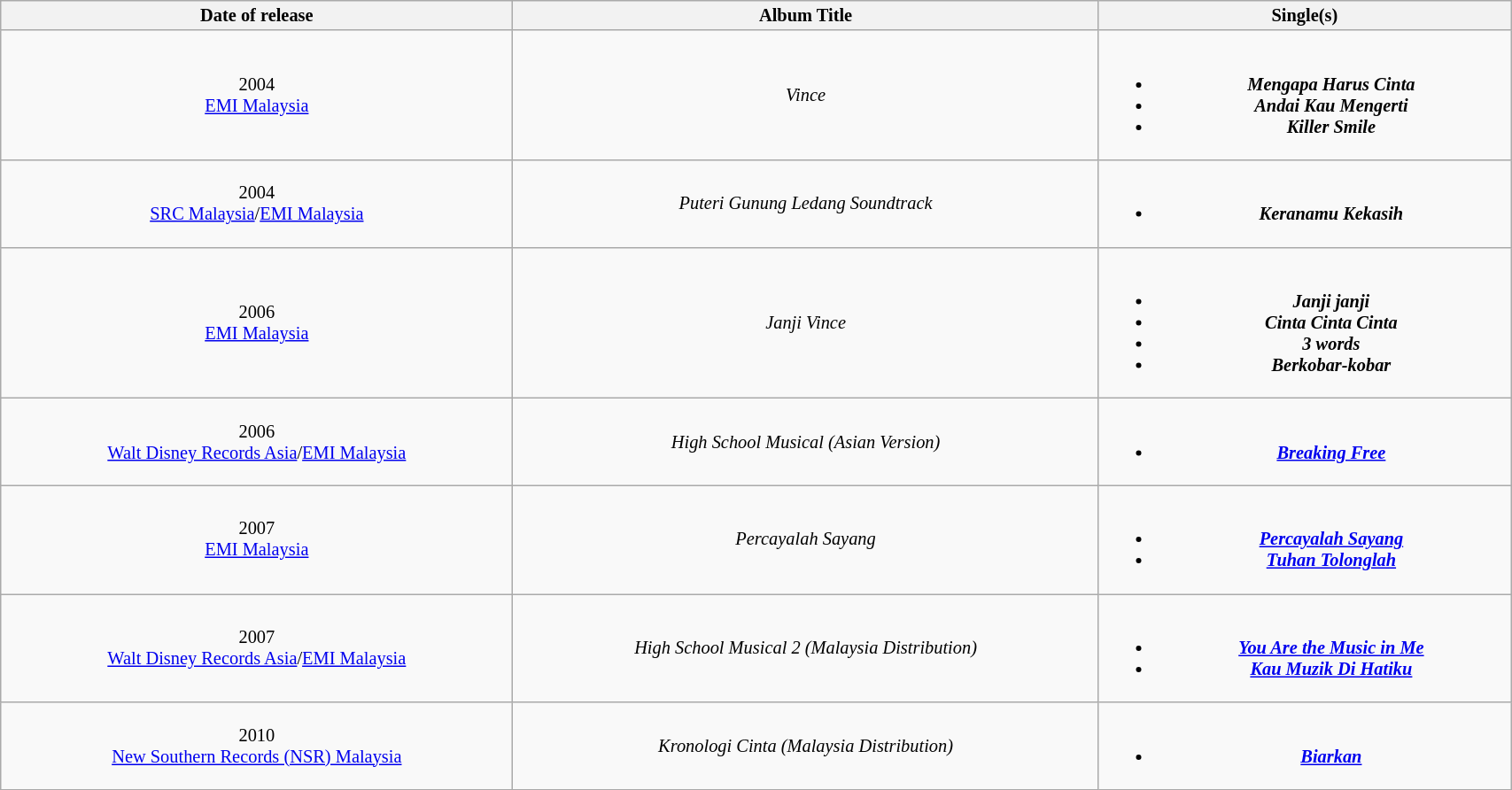<table class="wikitable" style="font-size: 85%;" width=90%>
<tr>
<th align="left">Date of release</th>
<th align="left">Album Title</th>
<th align="left">Single(s)</th>
</tr>
<tr>
<td align="center">2004<br><a href='#'>EMI Malaysia</a></td>
<td align="center"><em>Vince</em></td>
<td align="center"><br><ul><li><strong><em>Mengapa Harus Cinta</em></strong></li><li><strong><em>Andai Kau Mengerti</em></strong></li><li><strong><em>Killer Smile</em></strong></li></ul></td>
</tr>
<tr>
<td align="center">2004<br><a href='#'>SRC Malaysia</a>/<a href='#'>EMI Malaysia</a></td>
<td align="center"><em>Puteri Gunung Ledang Soundtrack</em></td>
<td align="center"><br><ul><li><strong><em>Keranamu Kekasih</em></strong></li></ul></td>
</tr>
<tr>
<td align="center">2006<br><a href='#'>EMI Malaysia</a></td>
<td align="center"><em>Janji Vince</em></td>
<td align="center"><br><ul><li><strong><em>Janji janji</em></strong></li><li><strong><em>Cinta Cinta Cinta</em></strong></li><li><strong><em>3 words</em></strong></li><li><strong><em>Berkobar-kobar</em></strong></li></ul></td>
</tr>
<tr>
<td align="center">2006<br><a href='#'>Walt Disney Records Asia</a>/<a href='#'>EMI Malaysia</a></td>
<td align="center"><em>High School Musical (Asian Version)</em></td>
<td align="center"><br><ul><li><strong><em><a href='#'>Breaking Free</a></em></strong></li></ul></td>
</tr>
<tr>
<td align="center">2007<br><a href='#'>EMI Malaysia</a></td>
<td align="center"><em>Percayalah Sayang</em></td>
<td align="center"><br><ul><li><strong><em><a href='#'>Percayalah Sayang</a></em></strong></li><li><strong><em><a href='#'>Tuhan Tolonglah</a></em></strong></li></ul></td>
</tr>
<tr>
<td align="center">2007<br><a href='#'>Walt Disney Records Asia</a>/<a href='#'>EMI Malaysia</a></td>
<td align="center"><em>High School Musical 2 (Malaysia Distribution)</em></td>
<td align="center"><br><ul><li><strong><em><a href='#'>You Are the Music in Me</a></em></strong></li><li><strong><em><a href='#'>Kau Muzik Di Hatiku</a></em></strong></li></ul></td>
</tr>
<tr>
<td align="center">2010<br><a href='#'>New Southern Records (NSR) Malaysia</a></td>
<td align="center"><em>Kronologi Cinta (Malaysia Distribution)</em></td>
<td align="center"><br><ul><li><strong><em><a href='#'>Biarkan</a></em></strong></li></ul></td>
</tr>
</table>
